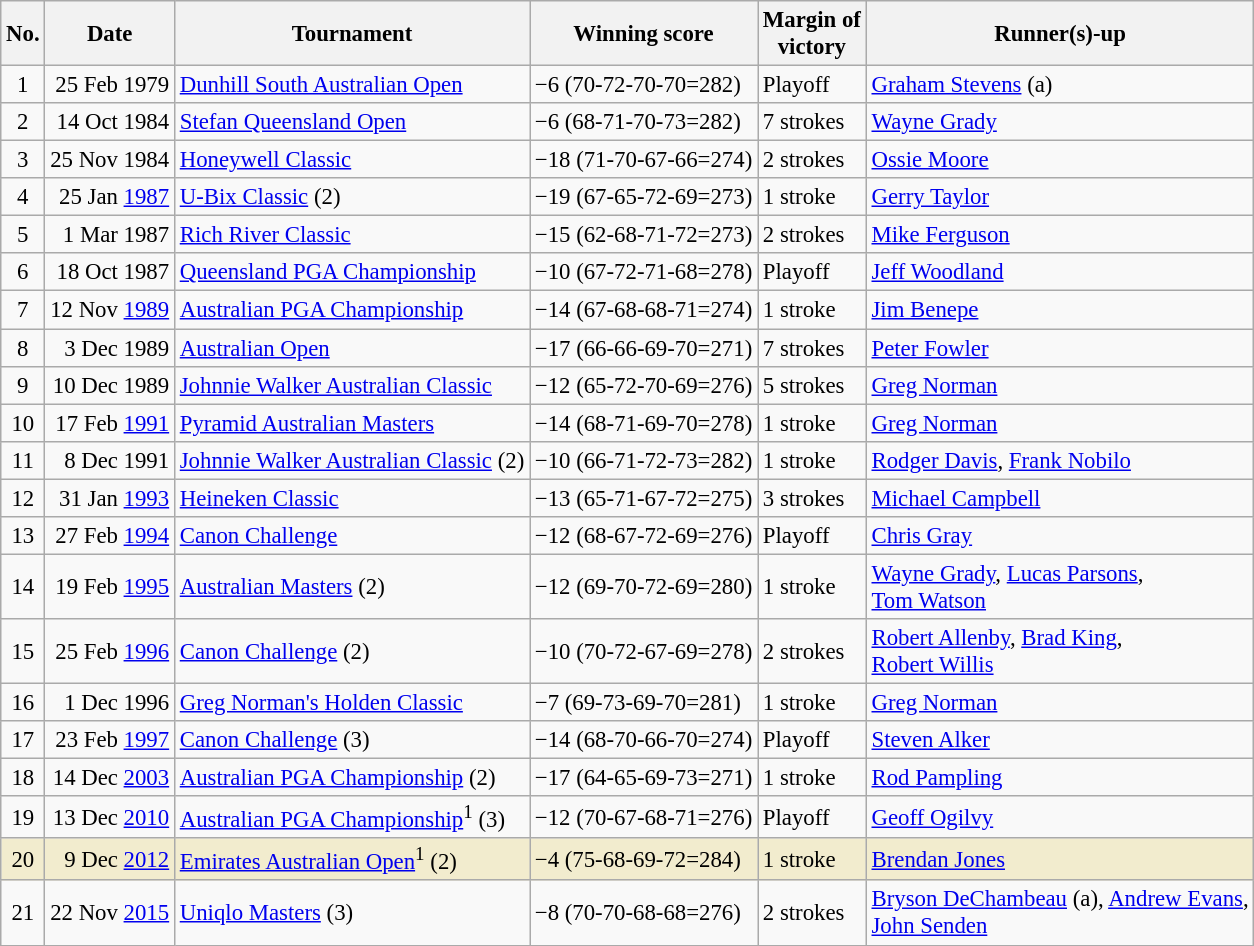<table class="wikitable" style="font-size:95%;">
<tr>
<th>No.</th>
<th>Date</th>
<th>Tournament</th>
<th>Winning score</th>
<th>Margin of<br>victory</th>
<th>Runner(s)-up</th>
</tr>
<tr>
<td align=center>1</td>
<td align=right>25 Feb 1979</td>
<td><a href='#'>Dunhill South Australian Open</a></td>
<td>−6 (70-72-70-70=282)</td>
<td>Playoff</td>
<td> <a href='#'>Graham Stevens</a> (a)</td>
</tr>
<tr>
<td align=center>2</td>
<td align=right>14 Oct 1984</td>
<td><a href='#'>Stefan Queensland Open</a></td>
<td>−6 (68-71-70-73=282)</td>
<td>7 strokes</td>
<td> <a href='#'>Wayne Grady</a></td>
</tr>
<tr>
<td align=center>3</td>
<td align=right>25 Nov 1984</td>
<td><a href='#'>Honeywell Classic</a><small></small></td>
<td>−18 (71-70-67-66=274)</td>
<td>2 strokes</td>
<td> <a href='#'>Ossie Moore</a></td>
</tr>
<tr>
<td align=center>4</td>
<td align=right>25 Jan <a href='#'>1987</a></td>
<td><a href='#'>U-Bix Classic</a><small></small> (2)</td>
<td>−19 (67-65-72-69=273)</td>
<td>1 stroke</td>
<td> <a href='#'>Gerry Taylor</a></td>
</tr>
<tr>
<td align=center>5</td>
<td align=right>1 Mar 1987</td>
<td><a href='#'>Rich River Classic</a></td>
<td>−15 (62-68-71-72=273)</td>
<td>2 strokes</td>
<td> <a href='#'>Mike Ferguson</a></td>
</tr>
<tr>
<td align=center>6</td>
<td align=right>18 Oct 1987</td>
<td><a href='#'>Queensland PGA Championship</a></td>
<td>−10 (67-72-71-68=278)</td>
<td>Playoff</td>
<td> <a href='#'>Jeff Woodland</a></td>
</tr>
<tr>
<td align=center>7</td>
<td align=right>12 Nov <a href='#'>1989</a></td>
<td><a href='#'>Australian PGA Championship</a><small></small></td>
<td>−14 (67-68-68-71=274)</td>
<td>1 stroke</td>
<td> <a href='#'>Jim Benepe</a></td>
</tr>
<tr>
<td align=center>8</td>
<td align=right>3 Dec 1989</td>
<td><a href='#'>Australian Open</a></td>
<td>−17 (66-66-69-70=271)</td>
<td>7 strokes</td>
<td> <a href='#'>Peter Fowler</a></td>
</tr>
<tr>
<td align=center>9</td>
<td align=right>10 Dec 1989</td>
<td><a href='#'>Johnnie Walker Australian Classic</a></td>
<td>−12 (65-72-70-69=276)</td>
<td>5 strokes</td>
<td> <a href='#'>Greg Norman</a></td>
</tr>
<tr>
<td align=center>10</td>
<td align=right>17 Feb <a href='#'>1991</a></td>
<td><a href='#'>Pyramid Australian Masters</a></td>
<td>−14 (68-71-69-70=278)</td>
<td>1 stroke</td>
<td> <a href='#'>Greg Norman</a></td>
</tr>
<tr>
<td align=center>11</td>
<td align=right>8 Dec 1991</td>
<td><a href='#'>Johnnie Walker Australian Classic</a> (2)</td>
<td>−10 (66-71-72-73=282)</td>
<td>1 stroke</td>
<td> <a href='#'>Rodger Davis</a>,  <a href='#'>Frank Nobilo</a></td>
</tr>
<tr>
<td align=center>12</td>
<td align=right>31 Jan <a href='#'>1993</a></td>
<td><a href='#'>Heineken Classic</a></td>
<td>−13 (65-71-67-72=275)</td>
<td>3 strokes</td>
<td> <a href='#'>Michael Campbell</a></td>
</tr>
<tr>
<td align=center>13</td>
<td align=right>27 Feb <a href='#'>1994</a></td>
<td><a href='#'>Canon Challenge</a></td>
<td>−12 (68-67-72-69=276)</td>
<td>Playoff</td>
<td> <a href='#'>Chris Gray</a></td>
</tr>
<tr>
<td align=center>14</td>
<td align=right>19 Feb <a href='#'>1995</a></td>
<td><a href='#'>Australian Masters</a> (2)</td>
<td>−12 (69-70-72-69=280)</td>
<td>1 stroke</td>
<td> <a href='#'>Wayne Grady</a>,  <a href='#'>Lucas Parsons</a>,<br> <a href='#'>Tom Watson</a></td>
</tr>
<tr>
<td align=center>15</td>
<td align=right>25 Feb <a href='#'>1996</a></td>
<td><a href='#'>Canon Challenge</a> (2)</td>
<td>−10 (70-72-67-69=278)</td>
<td>2 strokes</td>
<td> <a href='#'>Robert Allenby</a>,  <a href='#'>Brad King</a>,<br> <a href='#'>Robert Willis</a></td>
</tr>
<tr>
<td align=center>16</td>
<td align=right>1 Dec 1996</td>
<td><a href='#'>Greg Norman's Holden Classic</a></td>
<td>−7 (69-73-69-70=281)</td>
<td>1 stroke</td>
<td> <a href='#'>Greg Norman</a></td>
</tr>
<tr>
<td align=center>17</td>
<td align=right>23 Feb <a href='#'>1997</a></td>
<td><a href='#'>Canon Challenge</a> (3)</td>
<td>−14 (68-70-66-70=274)</td>
<td>Playoff</td>
<td> <a href='#'>Steven Alker</a></td>
</tr>
<tr>
<td align=center>18</td>
<td align=right>14 Dec <a href='#'>2003</a></td>
<td><a href='#'>Australian PGA Championship</a> (2)</td>
<td>−17 (64-65-69-73=271)</td>
<td>1 stroke</td>
<td> <a href='#'>Rod Pampling</a></td>
</tr>
<tr>
<td align=center>19</td>
<td align=right>13 Dec <a href='#'>2010</a></td>
<td><a href='#'>Australian PGA Championship</a><sup>1</sup><small></small> (3)</td>
<td>−12 (70-67-68-71=276)</td>
<td>Playoff</td>
<td> <a href='#'>Geoff Ogilvy</a></td>
</tr>
<tr style="background:#f2ecce;">
<td align=center>20</td>
<td align=right>9 Dec <a href='#'>2012</a></td>
<td><a href='#'>Emirates Australian Open</a><sup>1</sup> (2)</td>
<td>−4 (75-68-69-72=284)</td>
<td>1 stroke</td>
<td> <a href='#'>Brendan Jones</a></td>
</tr>
<tr>
<td align=center>21</td>
<td align=right>22 Nov <a href='#'>2015</a></td>
<td><a href='#'>Uniqlo Masters</a> (3)</td>
<td>−8 (70-70-68-68=276)</td>
<td>2 strokes</td>
<td> <a href='#'>Bryson DeChambeau</a> (a),  <a href='#'>Andrew Evans</a>,<br> <a href='#'>John Senden</a></td>
</tr>
</table>
